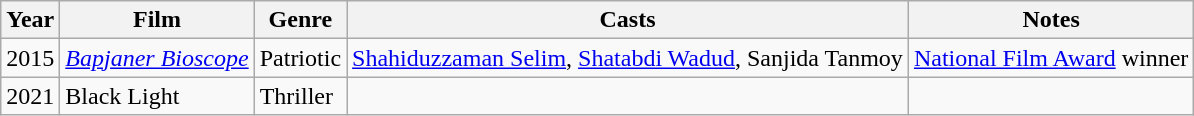<table class="wikitable">
<tr>
<th>Year</th>
<th>Film</th>
<th>Genre</th>
<th>Casts</th>
<th>Notes</th>
</tr>
<tr>
<td>2015</td>
<td><em><a href='#'>Bapjaner Bioscope</a></em></td>
<td>Patriotic</td>
<td><a href='#'>Shahiduzzaman Selim</a>, <a href='#'>Shatabdi Wadud</a>, Sanjida Tanmoy</td>
<td><a href='#'>National Film Award</a> winner</td>
</tr>
<tr>
<td>2021</td>
<td>Black Light</td>
<td>Thriller</td>
<td></td>
<td></td>
</tr>
</table>
